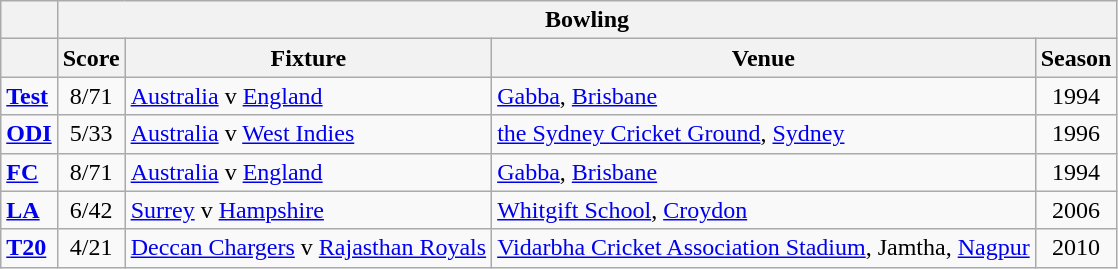<table class="wikitable">
<tr>
<th></th>
<th colspan="4">Bowling</th>
</tr>
<tr>
<th></th>
<th>Score</th>
<th>Fixture</th>
<th>Venue</th>
<th>Season</th>
</tr>
<tr>
<td><strong><a href='#'>Test</a></strong></td>
<td style="text-align:center;">8/71</td>
<td><a href='#'>Australia</a> v <a href='#'>England</a></td>
<td><a href='#'>Gabba</a>, <a href='#'>Brisbane</a></td>
<td style="text-align:center;">1994</td>
</tr>
<tr>
<td><strong><a href='#'>ODI</a></strong></td>
<td style="text-align:center;">5/33</td>
<td><a href='#'>Australia</a> v <a href='#'>West Indies</a></td>
<td><a href='#'>the Sydney Cricket Ground</a>, <a href='#'>Sydney</a></td>
<td style="text-align:center;">1996</td>
</tr>
<tr>
<td><strong><a href='#'>FC</a></strong></td>
<td style="text-align:center;">8/71</td>
<td><a href='#'>Australia</a> v <a href='#'>England</a></td>
<td><a href='#'>Gabba</a>, <a href='#'>Brisbane</a></td>
<td style="text-align:center;">1994</td>
</tr>
<tr>
<td><strong><a href='#'>LA</a></strong></td>
<td style="text-align:center;">6/42</td>
<td><a href='#'>Surrey</a> v <a href='#'>Hampshire</a></td>
<td><a href='#'>Whitgift School</a>, <a href='#'>Croydon</a></td>
<td style="text-align:center;">2006</td>
</tr>
<tr>
<td><strong><a href='#'>T20</a></strong></td>
<td style="text-align:center;">4/21</td>
<td><a href='#'>Deccan Chargers</a> v <a href='#'>Rajasthan Royals</a></td>
<td><a href='#'>Vidarbha Cricket Association Stadium</a>, Jamtha, <a href='#'>Nagpur</a></td>
<td style="text-align:center;">2010</td>
</tr>
</table>
